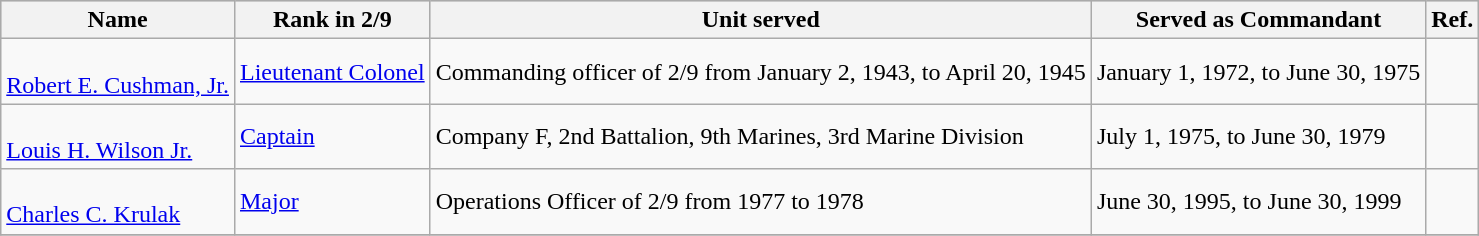<table class="wikitable" style="text-align:left">
<tr bgcolor="#CCCCCC">
<th>Name</th>
<th>Rank in 2/9</th>
<th>Unit served</th>
<th>Served as Commandant</th>
<th>Ref.</th>
</tr>
<tr>
<td><br><a href='#'>Robert E. Cushman, Jr.</a></td>
<td><a href='#'>Lieutenant Colonel</a></td>
<td>Commanding officer of 2/9 from January 2, 1943, to April 20, 1945</td>
<td>January 1, 1972, to  June 30, 1975</td>
<td></td>
</tr>
<tr>
<td><br><a href='#'>Louis H. Wilson Jr.</a></td>
<td><a href='#'>Captain</a></td>
<td>Company F, 2nd Battalion, 9th Marines, 3rd Marine Division</td>
<td>July 1, 1975, to June 30, 1979</td>
<td></td>
</tr>
<tr>
<td><br><a href='#'>Charles C. Krulak</a></td>
<td><a href='#'>Major</a></td>
<td>Operations Officer of 2/9 from 1977 to 1978</td>
<td>June 30, 1995, to June 30, 1999</td>
<td></td>
</tr>
<tr>
</tr>
</table>
